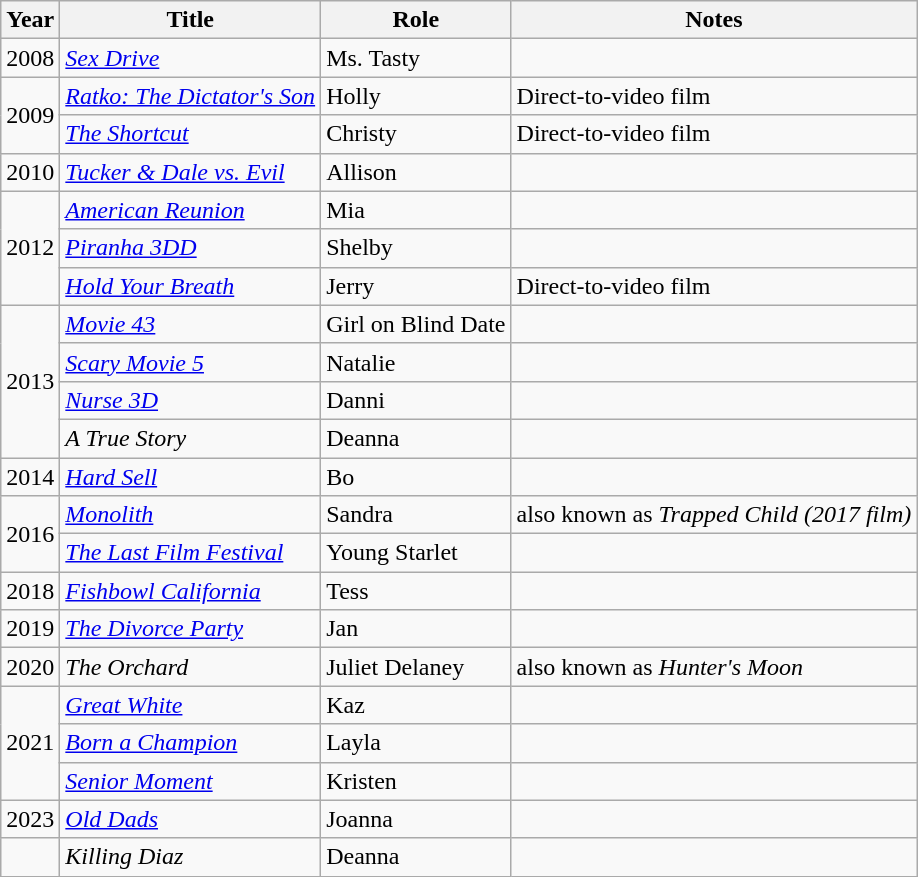<table class="wikitable sortable">
<tr>
<th>Year</th>
<th>Title</th>
<th>Role</th>
<th class="unsortable">Notes</th>
</tr>
<tr>
<td>2008</td>
<td><em><a href='#'>Sex Drive</a></em></td>
<td>Ms. Tasty</td>
<td></td>
</tr>
<tr>
<td rowspan=2>2009</td>
<td><em><a href='#'>Ratko: The Dictator's Son</a></em></td>
<td>Holly</td>
<td>Direct-to-video film</td>
</tr>
<tr>
<td><em><a href='#'>The Shortcut</a></em></td>
<td>Christy</td>
<td>Direct-to-video film</td>
</tr>
<tr>
<td>2010</td>
<td><em><a href='#'>Tucker & Dale vs. Evil</a></em></td>
<td>Allison</td>
<td></td>
</tr>
<tr>
<td rowspan=3>2012</td>
<td><em><a href='#'>American Reunion</a></em></td>
<td>Mia</td>
<td></td>
</tr>
<tr>
<td><em><a href='#'>Piranha 3DD</a></em></td>
<td>Shelby</td>
<td></td>
</tr>
<tr>
<td><em><a href='#'>Hold Your Breath</a></em></td>
<td>Jerry</td>
<td>Direct-to-video film</td>
</tr>
<tr>
<td rowspan=4>2013</td>
<td><em><a href='#'>Movie 43</a></em></td>
<td>Girl on Blind Date</td>
<td></td>
</tr>
<tr>
<td><em><a href='#'>Scary Movie 5</a></em></td>
<td>Natalie</td>
<td></td>
</tr>
<tr>
<td><em><a href='#'>Nurse 3D</a></em></td>
<td>Danni</td>
<td></td>
</tr>
<tr>
<td><em>A True Story </em></td>
<td>Deanna</td>
<td></td>
</tr>
<tr>
<td>2014</td>
<td><em><a href='#'>Hard Sell</a></em></td>
<td>Bo</td>
<td></td>
</tr>
<tr>
<td rowspan=2>2016</td>
<td><em><a href='#'>Monolith</a></em></td>
<td>Sandra</td>
<td>also known as <em>Trapped Child (2017 film)</em></td>
</tr>
<tr>
<td><em><a href='#'>The Last Film Festival</a></em></td>
<td>Young Starlet</td>
<td></td>
</tr>
<tr>
<td>2018</td>
<td><em><a href='#'>Fishbowl California</a></em></td>
<td>Tess</td>
<td></td>
</tr>
<tr>
<td>2019</td>
<td><em><a href='#'>The Divorce Party</a></em></td>
<td>Jan</td>
<td></td>
</tr>
<tr>
<td>2020</td>
<td><em>The Orchard</em></td>
<td>Juliet Delaney</td>
<td>also known as <em>Hunter's Moon</em></td>
</tr>
<tr>
<td rowspan=3>2021</td>
<td><em><a href='#'>Great White</a></em></td>
<td>Kaz</td>
<td></td>
</tr>
<tr>
<td><em><a href='#'>Born a Champion</a></em></td>
<td>Layla</td>
<td></td>
</tr>
<tr>
<td><em><a href='#'>Senior Moment</a></em></td>
<td>Kristen</td>
<td></td>
</tr>
<tr>
<td>2023</td>
<td><em><a href='#'>Old Dads</a></em></td>
<td>Joanna</td>
<td></td>
</tr>
<tr>
<td></td>
<td><em>Killing Diaz</em></td>
<td>Deanna</td>
<td></td>
</tr>
</table>
